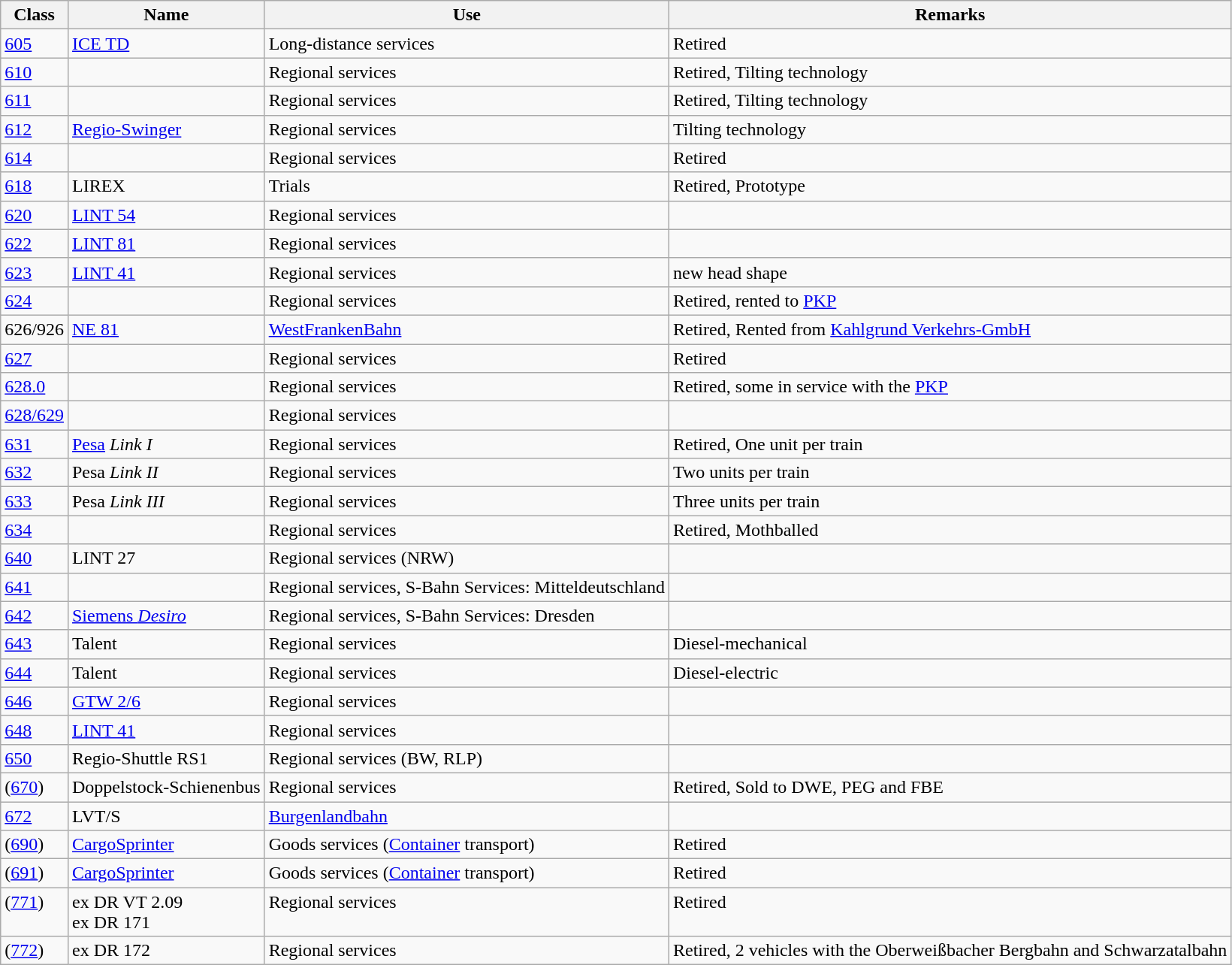<table class="wikitable">
<tr class="background color6">
<th>Class</th>
<th>Name</th>
<th>Use</th>
<th>Remarks</th>
</tr>
<tr>
<td><a href='#'>605</a></td>
<td><a href='#'>ICE TD</a></td>
<td>Long-distance services</td>
<td>Retired</td>
</tr>
<tr>
<td><a href='#'>610</a></td>
<td></td>
<td>Regional services</td>
<td>Retired, Tilting technology</td>
</tr>
<tr>
<td><a href='#'>611</a></td>
<td></td>
<td>Regional services</td>
<td>Retired, Tilting technology</td>
</tr>
<tr>
<td><a href='#'>612</a></td>
<td><a href='#'>Regio-Swinger</a></td>
<td>Regional services</td>
<td>Tilting technology</td>
</tr>
<tr>
<td><a href='#'>614</a></td>
<td></td>
<td>Regional services</td>
<td>Retired</td>
</tr>
<tr>
<td><a href='#'>618</a></td>
<td>LIREX</td>
<td>Trials</td>
<td>Retired, Prototype</td>
</tr>
<tr>
<td><a href='#'>620</a></td>
<td><a href='#'>LINT 54</a></td>
<td>Regional services</td>
<td></td>
</tr>
<tr>
<td><a href='#'>622</a></td>
<td><a href='#'>LINT 81</a></td>
<td>Regional services</td>
<td></td>
</tr>
<tr>
<td><a href='#'>623</a></td>
<td><a href='#'>LINT 41</a></td>
<td>Regional services</td>
<td>new head shape</td>
</tr>
<tr>
<td><a href='#'>624</a></td>
<td></td>
<td>Regional services</td>
<td>Retired, rented to <a href='#'>PKP</a></td>
</tr>
<tr>
<td>626/926</td>
<td><a href='#'>NE 81</a></td>
<td><a href='#'>WestFrankenBahn</a></td>
<td>Retired, Rented from <a href='#'>Kahlgrund Verkehrs-GmbH</a></td>
</tr>
<tr>
<td><a href='#'>627</a></td>
<td></td>
<td>Regional services</td>
<td>Retired</td>
</tr>
<tr>
<td><a href='#'>628.0</a></td>
<td></td>
<td>Regional services</td>
<td>Retired, some in service with the <a href='#'>PKP</a></td>
</tr>
<tr>
<td><a href='#'>628/629</a></td>
<td></td>
<td>Regional services</td>
<td></td>
</tr>
<tr>
<td><a href='#'>631</a></td>
<td><a href='#'>Pesa</a> <em>Link I</em></td>
<td>Regional services</td>
<td>Retired, One unit per train</td>
</tr>
<tr>
<td><a href='#'>632</a></td>
<td>Pesa <em>Link II</em></td>
<td>Regional services</td>
<td>Two units per train</td>
</tr>
<tr>
<td><a href='#'>633</a></td>
<td>Pesa <em>Link III</em></td>
<td>Regional services</td>
<td>Three units per train</td>
</tr>
<tr>
<td><a href='#'>634</a></td>
<td></td>
<td>Regional services</td>
<td>Retired, Mothballed</td>
</tr>
<tr>
<td><a href='#'>640</a></td>
<td>LINT 27</td>
<td>Regional services (NRW)</td>
<td></td>
</tr>
<tr>
<td><a href='#'>641</a></td>
<td></td>
<td>Regional services, S-Bahn Services: Mitteldeutschland</td>
<td></td>
</tr>
<tr>
<td><a href='#'>642</a></td>
<td><a href='#'>Siemens <em>Desiro</em></a></td>
<td>Regional services, S-Bahn Services: Dresden</td>
<td></td>
</tr>
<tr>
<td><a href='#'>643</a></td>
<td>Talent</td>
<td>Regional services</td>
<td>Diesel-mechanical</td>
</tr>
<tr>
<td><a href='#'>644</a></td>
<td>Talent</td>
<td>Regional services</td>
<td>Diesel-electric</td>
</tr>
<tr>
<td><a href='#'>646</a></td>
<td><a href='#'>GTW 2/6</a></td>
<td>Regional services</td>
<td></td>
</tr>
<tr>
<td><a href='#'>648</a></td>
<td><a href='#'>LINT 41</a></td>
<td>Regional services</td>
<td></td>
</tr>
<tr>
<td><a href='#'>650</a></td>
<td>Regio-Shuttle RS1</td>
<td>Regional services (BW, RLP)</td>
<td></td>
</tr>
<tr>
<td>(<a href='#'>670</a>)</td>
<td>Doppelstock-Schienenbus</td>
<td>Regional services</td>
<td>Retired, Sold to DWE, PEG and FBE</td>
</tr>
<tr>
<td><a href='#'>672</a></td>
<td>LVT/S</td>
<td><a href='#'>Burgenlandbahn</a></td>
<td></td>
</tr>
<tr>
<td>(<a href='#'>690</a>)</td>
<td><a href='#'>CargoSprinter</a></td>
<td>Goods services (<a href='#'>Container</a> transport)</td>
<td>Retired</td>
</tr>
<tr>
<td>(<a href='#'>691</a>)</td>
<td><a href='#'>CargoSprinter</a></td>
<td>Goods services (<a href='#'>Container</a> transport)</td>
<td>Retired</td>
</tr>
<tr valign="top">
<td>(<a href='#'>771</a>)</td>
<td>ex DR VT 2.09<br>ex DR 171</td>
<td>Regional services</td>
<td>Retired</td>
</tr>
<tr valign="top">
<td>(<a href='#'>772</a>)</td>
<td>ex DR 172</td>
<td>Regional services</td>
<td>Retired, 2 vehicles with the Oberweißbacher Bergbahn and Schwarzatalbahn</td>
</tr>
</table>
